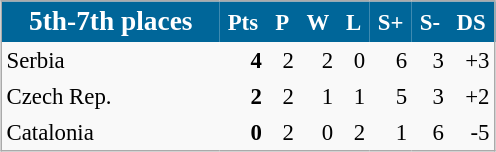<table align=center cellpadding="3" cellspacing="0" style="background: #f9f9f9; border: 1px #aaa solid; border-collapse: collapse; font-size: 95%;" width=330>
<tr bgcolor=#006699 style="color:white;">
<th width=34% style=font-size:120%><strong>5th-7th places</strong></th>
<th width=5%>Pts</th>
<th width=5%>P</th>
<th width=5%>W</th>
<th width=5%>L</th>
<th width=5%>S+</th>
<th width=5%>S-</th>
<th width=5%>DS</th>
</tr>
<tr align=right>
<td align=left> Serbia</td>
<td><strong>4</strong></td>
<td>2</td>
<td>2</td>
<td>0</td>
<td>6</td>
<td>3</td>
<td>+3</td>
</tr>
<tr align=right>
<td align=left> Czech Rep.</td>
<td><strong>2</strong></td>
<td>2</td>
<td>1</td>
<td>1</td>
<td>5</td>
<td>3</td>
<td>+2</td>
</tr>
<tr align=right>
<td align=left> Catalonia</td>
<td><strong>0</strong></td>
<td>2</td>
<td>0</td>
<td>2</td>
<td>1</td>
<td>6</td>
<td>-5</td>
</tr>
</table>
